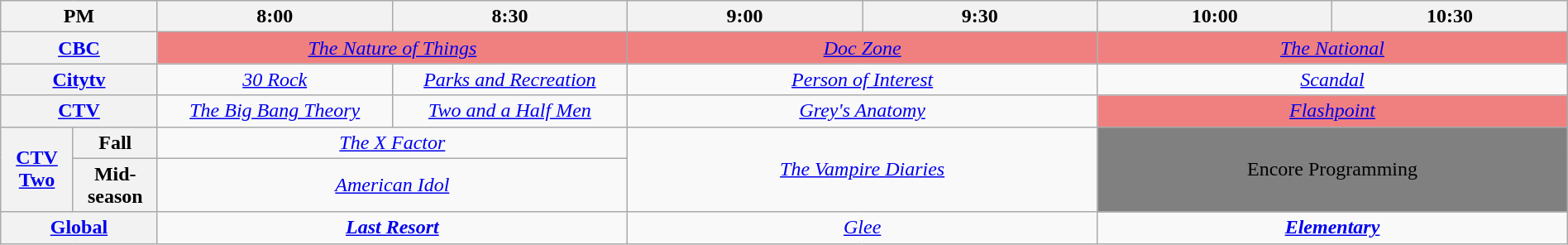<table class="wikitable" style="width:100%;margin-right:0;text-align:center">
<tr>
<th colspan="2" style="width:10%;">PM</th>
<th style="width:15%;">8:00</th>
<th style="width:15%;">8:30</th>
<th style="width:15%;">9:00</th>
<th style="width:15%;">9:30</th>
<th style="width:15%;">10:00</th>
<th style="width:15%;">10:30</th>
</tr>
<tr>
<th colspan="2"><a href='#'>CBC</a></th>
<td colspan="2" style="background:#f08080;"><em><a href='#'>The Nature of Things</a></em></td>
<td colspan="2" style="background:#f08080;"><em><a href='#'>Doc Zone</a></em></td>
<td colspan="2" style="background:#f08080;"><em><a href='#'>The National</a></em></td>
</tr>
<tr>
<th colspan="2"><a href='#'>Citytv</a></th>
<td><em><a href='#'>30 Rock</a></em></td>
<td><em><a href='#'>Parks and Recreation</a></em></td>
<td colspan="2"><em><a href='#'>Person of Interest</a></em></td>
<td colspan="2"><em><a href='#'>Scandal</a></em></td>
</tr>
<tr>
<th colspan="2"><a href='#'>CTV</a></th>
<td><em><a href='#'>The Big Bang Theory</a></em></td>
<td><em><a href='#'>Two and a Half Men</a></em></td>
<td colspan="2"><em><a href='#'>Grey's Anatomy</a></em></td>
<td bgcolor="#f08080" colspan="2"><em><a href='#'>Flashpoint</a></em></td>
</tr>
<tr>
<th rowspan="2"><a href='#'>CTV Two</a></th>
<th>Fall</th>
<td colspan="2"><em><a href='#'>The X Factor</a></em></td>
<td colspan="2" rowspan=2><em><a href='#'>The Vampire Diaries</a></em></td>
<td colspan="2" bgcolor="gray" rowspan=2>Encore Programming</td>
</tr>
<tr>
<th>Mid-season</th>
<td colspan="2"><em><a href='#'>American Idol</a></em></td>
</tr>
<tr>
<th colspan="2"><a href='#'>Global</a></th>
<td colspan="2"><strong><em><a href='#'>Last Resort</a></em></strong></td>
<td colspan="2"><em><a href='#'>Glee</a></em></td>
<td colspan="2"><strong><em><a href='#'>Elementary</a></em></strong></td>
</tr>
</table>
